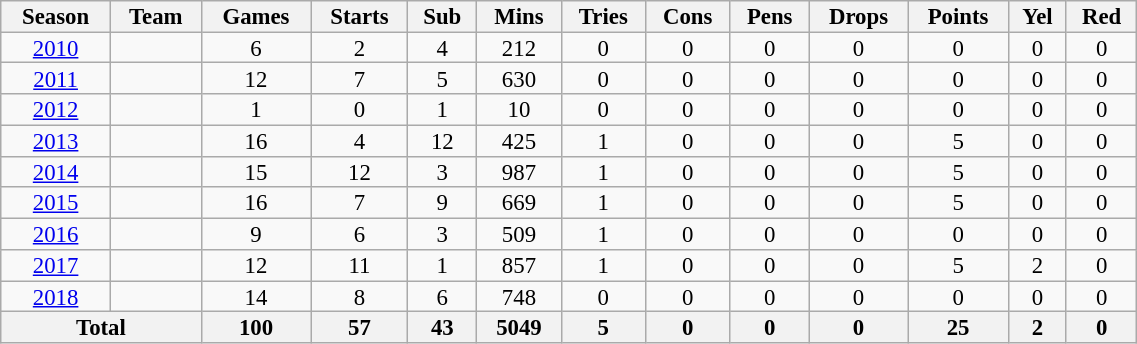<table class="wikitable" style="text-align:center; line-height:90%; font-size:95%; width:60%;">
<tr>
<th>Season</th>
<th>Team</th>
<th>Games</th>
<th>Starts</th>
<th>Sub</th>
<th>Mins</th>
<th>Tries</th>
<th>Cons</th>
<th>Pens</th>
<th>Drops</th>
<th>Points</th>
<th>Yel</th>
<th>Red</th>
</tr>
<tr>
<td><a href='#'>2010</a></td>
<td></td>
<td>6</td>
<td>2</td>
<td>4</td>
<td>212</td>
<td>0</td>
<td>0</td>
<td>0</td>
<td>0</td>
<td>0</td>
<td>0</td>
<td>0</td>
</tr>
<tr>
<td><a href='#'>2011</a></td>
<td></td>
<td>12</td>
<td>7</td>
<td>5</td>
<td>630</td>
<td>0</td>
<td>0</td>
<td>0</td>
<td>0</td>
<td>0</td>
<td>0</td>
<td>0</td>
</tr>
<tr>
<td><a href='#'>2012</a></td>
<td></td>
<td>1</td>
<td>0</td>
<td>1</td>
<td>10</td>
<td>0</td>
<td>0</td>
<td>0</td>
<td>0</td>
<td>0</td>
<td>0</td>
<td>0</td>
</tr>
<tr>
<td><a href='#'>2013</a></td>
<td></td>
<td>16</td>
<td>4</td>
<td>12</td>
<td>425</td>
<td>1</td>
<td>0</td>
<td>0</td>
<td>0</td>
<td>5</td>
<td>0</td>
<td>0</td>
</tr>
<tr>
<td><a href='#'>2014</a></td>
<td></td>
<td>15</td>
<td>12</td>
<td>3</td>
<td>987</td>
<td>1</td>
<td>0</td>
<td>0</td>
<td>0</td>
<td>5</td>
<td>0</td>
<td>0</td>
</tr>
<tr>
<td><a href='#'>2015</a></td>
<td></td>
<td>16</td>
<td>7</td>
<td>9</td>
<td>669</td>
<td>1</td>
<td>0</td>
<td>0</td>
<td>0</td>
<td>5</td>
<td>0</td>
<td>0</td>
</tr>
<tr>
<td><a href='#'>2016</a></td>
<td></td>
<td>9</td>
<td>6</td>
<td>3</td>
<td>509</td>
<td>1</td>
<td>0</td>
<td>0</td>
<td>0</td>
<td>0</td>
<td>0</td>
<td>0</td>
</tr>
<tr>
<td><a href='#'>2017</a></td>
<td></td>
<td>12</td>
<td>11</td>
<td>1</td>
<td>857</td>
<td>1</td>
<td>0</td>
<td>0</td>
<td>0</td>
<td>5</td>
<td>2</td>
<td>0</td>
</tr>
<tr>
<td><a href='#'>2018</a></td>
<td></td>
<td>14</td>
<td>8</td>
<td>6</td>
<td>748</td>
<td>0</td>
<td>0</td>
<td>0</td>
<td>0</td>
<td>0</td>
<td>0</td>
<td>0</td>
</tr>
<tr>
<th colspan="2">Total</th>
<th>100</th>
<th>57</th>
<th>43</th>
<th>5049</th>
<th>5</th>
<th>0</th>
<th>0</th>
<th>0</th>
<th>25</th>
<th>2</th>
<th>0</th>
</tr>
</table>
